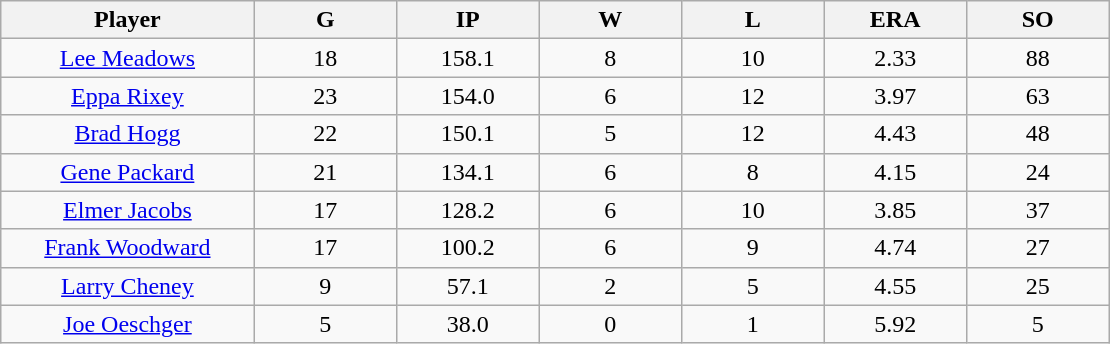<table class="wikitable sortable">
<tr>
<th bgcolor="#DDDDFF" width="16%">Player</th>
<th bgcolor="#DDDDFF" width="9%">G</th>
<th bgcolor="#DDDDFF" width="9%">IP</th>
<th bgcolor="#DDDDFF" width="9%">W</th>
<th bgcolor="#DDDDFF" width="9%">L</th>
<th bgcolor="#DDDDFF" width="9%">ERA</th>
<th bgcolor="#DDDDFF" width="9%">SO</th>
</tr>
<tr align="center">
<td><a href='#'>Lee Meadows</a></td>
<td>18</td>
<td>158.1</td>
<td>8</td>
<td>10</td>
<td>2.33</td>
<td>88</td>
</tr>
<tr align="center">
<td><a href='#'>Eppa Rixey</a></td>
<td>23</td>
<td>154.0</td>
<td>6</td>
<td>12</td>
<td>3.97</td>
<td>63</td>
</tr>
<tr align=center>
<td><a href='#'>Brad Hogg</a></td>
<td>22</td>
<td>150.1</td>
<td>5</td>
<td>12</td>
<td>4.43</td>
<td>48</td>
</tr>
<tr align=center>
<td><a href='#'>Gene Packard</a></td>
<td>21</td>
<td>134.1</td>
<td>6</td>
<td>8</td>
<td>4.15</td>
<td>24</td>
</tr>
<tr align=center>
<td><a href='#'>Elmer Jacobs</a></td>
<td>17</td>
<td>128.2</td>
<td>6</td>
<td>10</td>
<td>3.85</td>
<td>37</td>
</tr>
<tr align=center>
<td><a href='#'>Frank Woodward</a></td>
<td>17</td>
<td>100.2</td>
<td>6</td>
<td>9</td>
<td>4.74</td>
<td>27</td>
</tr>
<tr align=center>
<td><a href='#'>Larry Cheney</a></td>
<td>9</td>
<td>57.1</td>
<td>2</td>
<td>5</td>
<td>4.55</td>
<td>25</td>
</tr>
<tr align=center>
<td><a href='#'>Joe Oeschger</a></td>
<td>5</td>
<td>38.0</td>
<td>0</td>
<td>1</td>
<td>5.92</td>
<td>5</td>
</tr>
</table>
